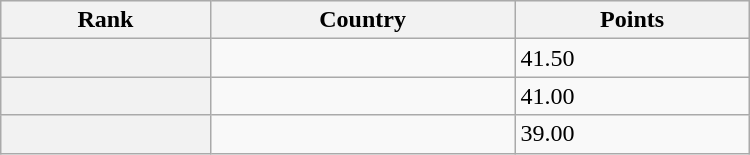<table class="wikitable" width=500>
<tr bgcolor="#efefef">
<th>Rank</th>
<th>Country</th>
<th>Points</th>
</tr>
<tr>
<th></th>
<td></td>
<td>41.50</td>
</tr>
<tr>
<th></th>
<td></td>
<td>41.00</td>
</tr>
<tr>
<th></th>
<td></td>
<td>39.00</td>
</tr>
</table>
